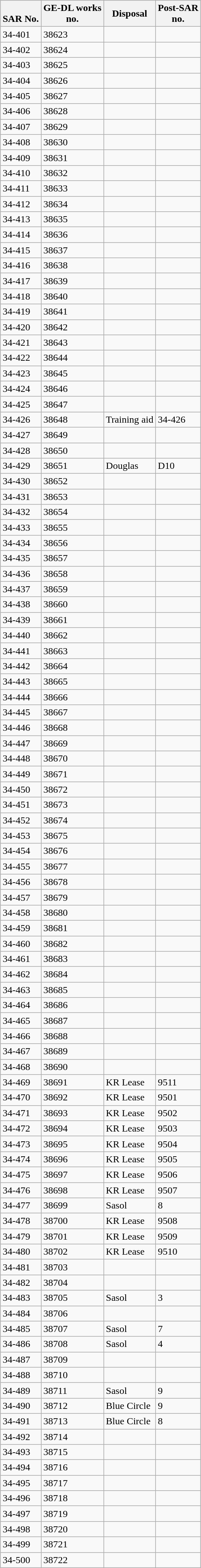<table class="wikitable collapsible sortable collapsed" style="margin:0.5em auto; font-size:100%;">
<tr>
<th><br>SAR No.</th>
<th>GE-DL works<br>no.</th>
<th>Disposal</th>
<th>Post-SAR<br>no.</th>
</tr>
<tr>
<td>34-401</td>
<td>38623</td>
<td></td>
<td></td>
</tr>
<tr>
<td>34-402</td>
<td>38624</td>
<td></td>
<td></td>
</tr>
<tr>
<td>34-403</td>
<td>38625</td>
<td></td>
<td></td>
</tr>
<tr>
<td>34-404</td>
<td>38626</td>
<td></td>
<td></td>
</tr>
<tr>
<td>34-405</td>
<td>38627</td>
<td></td>
<td></td>
</tr>
<tr>
<td>34-406</td>
<td>38628</td>
<td></td>
<td></td>
</tr>
<tr>
<td>34-407</td>
<td>38629</td>
<td></td>
<td></td>
</tr>
<tr>
<td>34-408</td>
<td>38630</td>
<td></td>
<td></td>
</tr>
<tr>
<td>34-409</td>
<td>38631</td>
<td></td>
<td></td>
</tr>
<tr>
<td>34-410</td>
<td>38632</td>
<td></td>
<td></td>
</tr>
<tr>
<td>34-411</td>
<td>38633</td>
<td></td>
<td></td>
</tr>
<tr>
<td>34-412</td>
<td>38634</td>
<td></td>
<td></td>
</tr>
<tr>
<td>34-413</td>
<td>38635</td>
<td></td>
<td></td>
</tr>
<tr>
<td>34-414</td>
<td>38636</td>
<td></td>
<td></td>
</tr>
<tr>
<td>34-415</td>
<td>38637</td>
<td></td>
<td></td>
</tr>
<tr>
<td>34-416</td>
<td>38638</td>
<td></td>
<td></td>
</tr>
<tr>
<td>34-417</td>
<td>38639</td>
<td></td>
<td></td>
</tr>
<tr>
<td>34-418</td>
<td>38640</td>
<td></td>
<td></td>
</tr>
<tr>
<td>34-419</td>
<td>38641</td>
<td></td>
<td></td>
</tr>
<tr>
<td>34-420</td>
<td>38642</td>
<td></td>
<td></td>
</tr>
<tr>
<td>34-421</td>
<td>38643</td>
<td></td>
<td></td>
</tr>
<tr>
<td>34-422</td>
<td>38644</td>
<td></td>
<td></td>
</tr>
<tr>
<td>34-423</td>
<td>38645</td>
<td></td>
<td></td>
</tr>
<tr>
<td>34-424</td>
<td>38646</td>
<td></td>
<td></td>
</tr>
<tr>
<td>34-425</td>
<td>38647</td>
<td></td>
<td></td>
</tr>
<tr>
<td>34-426</td>
<td>38648</td>
<td>Training aid</td>
<td>34-426</td>
</tr>
<tr>
<td>34-427</td>
<td>38649</td>
<td></td>
<td></td>
</tr>
<tr>
<td>34-428</td>
<td>38650</td>
<td></td>
<td></td>
</tr>
<tr>
<td>34-429</td>
<td>38651</td>
<td>Douglas</td>
<td>D10</td>
</tr>
<tr>
<td>34-430</td>
<td>38652</td>
<td></td>
<td></td>
</tr>
<tr>
<td>34-431</td>
<td>38653</td>
<td></td>
<td></td>
</tr>
<tr>
<td>34-432</td>
<td>38654</td>
<td></td>
<td></td>
</tr>
<tr>
<td>34-433</td>
<td>38655</td>
<td></td>
<td></td>
</tr>
<tr>
<td>34-434</td>
<td>38656</td>
<td></td>
<td></td>
</tr>
<tr>
<td>34-435</td>
<td>38657</td>
<td></td>
<td></td>
</tr>
<tr>
<td>34-436</td>
<td>38658</td>
<td></td>
<td></td>
</tr>
<tr>
<td>34-437</td>
<td>38659</td>
<td></td>
<td></td>
</tr>
<tr>
<td>34-438</td>
<td>38660</td>
<td></td>
<td></td>
</tr>
<tr>
<td>34-439</td>
<td>38661</td>
<td></td>
<td></td>
</tr>
<tr>
<td>34-440</td>
<td>38662</td>
<td></td>
<td></td>
</tr>
<tr>
<td>34-441</td>
<td>38663</td>
<td></td>
<td></td>
</tr>
<tr>
<td>34-442</td>
<td>38664</td>
<td></td>
<td></td>
</tr>
<tr>
<td>34-443</td>
<td>38665</td>
<td></td>
<td></td>
</tr>
<tr>
<td>34-444</td>
<td>38666</td>
<td></td>
<td></td>
</tr>
<tr>
<td>34-445</td>
<td>38667</td>
<td></td>
<td></td>
</tr>
<tr>
<td>34-446</td>
<td>38668</td>
<td></td>
<td></td>
</tr>
<tr>
<td>34-447</td>
<td>38669</td>
<td></td>
<td></td>
</tr>
<tr>
<td>34-448</td>
<td>38670</td>
<td></td>
<td></td>
</tr>
<tr>
<td>34-449</td>
<td>38671</td>
<td></td>
<td></td>
</tr>
<tr>
<td>34-450</td>
<td>38672</td>
<td></td>
<td></td>
</tr>
<tr>
<td>34-451</td>
<td>38673</td>
<td></td>
<td></td>
</tr>
<tr>
<td>34-452</td>
<td>38674</td>
<td></td>
<td></td>
</tr>
<tr>
<td>34-453</td>
<td>38675</td>
<td></td>
<td></td>
</tr>
<tr>
<td>34-454</td>
<td>38676</td>
<td></td>
<td></td>
</tr>
<tr>
<td>34-455</td>
<td>38677</td>
<td></td>
<td></td>
</tr>
<tr>
<td>34-456</td>
<td>38678</td>
<td></td>
<td></td>
</tr>
<tr>
<td>34-457</td>
<td>38679</td>
<td></td>
<td></td>
</tr>
<tr>
<td>34-458</td>
<td>38680</td>
<td></td>
<td></td>
</tr>
<tr>
<td>34-459</td>
<td>38681</td>
<td></td>
<td></td>
</tr>
<tr>
<td>34-460</td>
<td>38682</td>
<td></td>
<td></td>
</tr>
<tr>
<td>34-461</td>
<td>38683</td>
<td></td>
<td></td>
</tr>
<tr>
<td>34-462</td>
<td>38684</td>
<td></td>
<td></td>
</tr>
<tr>
<td>34-463</td>
<td>38685</td>
<td></td>
<td></td>
</tr>
<tr>
<td>34-464</td>
<td>38686</td>
<td></td>
<td></td>
</tr>
<tr>
<td>34-465</td>
<td>38687</td>
<td></td>
<td></td>
</tr>
<tr>
<td>34-466</td>
<td>38688</td>
<td></td>
<td></td>
</tr>
<tr>
<td>34-467</td>
<td>38689</td>
<td></td>
<td></td>
</tr>
<tr>
<td>34-468</td>
<td>38690</td>
<td></td>
<td></td>
</tr>
<tr>
<td>34-469</td>
<td>38691</td>
<td>KR Lease</td>
<td>9511</td>
</tr>
<tr>
<td>34-470</td>
<td>38692</td>
<td>KR Lease</td>
<td>9501</td>
</tr>
<tr>
<td>34-471</td>
<td>38693</td>
<td>KR Lease</td>
<td>9502</td>
</tr>
<tr>
<td>34-472</td>
<td>38694</td>
<td>KR Lease</td>
<td>9503</td>
</tr>
<tr>
<td>34-473</td>
<td>38695</td>
<td>KR Lease</td>
<td>9504</td>
</tr>
<tr>
<td>34-474</td>
<td>38696</td>
<td>KR Lease</td>
<td>9505</td>
</tr>
<tr>
<td>34-475</td>
<td>38697</td>
<td>KR Lease</td>
<td>9506</td>
</tr>
<tr>
<td>34-476</td>
<td>38698</td>
<td>KR Lease</td>
<td>9507</td>
</tr>
<tr>
<td>34-477</td>
<td>38699</td>
<td>Sasol</td>
<td>8</td>
</tr>
<tr>
<td>34-478</td>
<td>38700</td>
<td>KR Lease</td>
<td>9508</td>
</tr>
<tr>
<td>34-479</td>
<td>38701</td>
<td>KR Lease</td>
<td>9509</td>
</tr>
<tr>
<td>34-480</td>
<td>38702</td>
<td>KR Lease</td>
<td>9510</td>
</tr>
<tr>
<td>34-481</td>
<td>38703</td>
<td></td>
<td></td>
</tr>
<tr>
<td>34-482</td>
<td>38704</td>
<td></td>
<td></td>
</tr>
<tr>
<td>34-483</td>
<td>38705</td>
<td>Sasol</td>
<td>3</td>
</tr>
<tr>
<td>34-484</td>
<td>38706</td>
<td></td>
<td></td>
</tr>
<tr>
<td>34-485</td>
<td>38707</td>
<td>Sasol</td>
<td>7</td>
</tr>
<tr>
<td>34-486</td>
<td>38708</td>
<td>Sasol</td>
<td>4</td>
</tr>
<tr>
<td>34-487</td>
<td>38709</td>
<td></td>
<td></td>
</tr>
<tr>
<td>34-488</td>
<td>38710</td>
<td></td>
<td></td>
</tr>
<tr>
<td>34-489</td>
<td>38711</td>
<td>Sasol</td>
<td>9</td>
</tr>
<tr>
<td>34-490</td>
<td>38712</td>
<td>Blue Circle</td>
<td>9</td>
</tr>
<tr>
<td>34-491</td>
<td>38713</td>
<td>Blue Circle</td>
<td>8</td>
</tr>
<tr>
<td>34-492</td>
<td>38714</td>
<td></td>
<td></td>
</tr>
<tr>
<td>34-493</td>
<td>38715</td>
<td></td>
<td></td>
</tr>
<tr>
<td>34-494</td>
<td>38716</td>
<td></td>
<td></td>
</tr>
<tr>
<td>34-495</td>
<td>38717</td>
<td></td>
<td></td>
</tr>
<tr>
<td>34-496</td>
<td>38718</td>
<td></td>
<td></td>
</tr>
<tr>
<td>34-497</td>
<td>38719</td>
<td></td>
<td></td>
</tr>
<tr>
<td>34-498</td>
<td>38720</td>
<td></td>
<td></td>
</tr>
<tr>
<td>34-499</td>
<td>38721</td>
<td></td>
<td></td>
</tr>
<tr>
<td>34-500</td>
<td>38722</td>
<td></td>
<td></td>
</tr>
</table>
